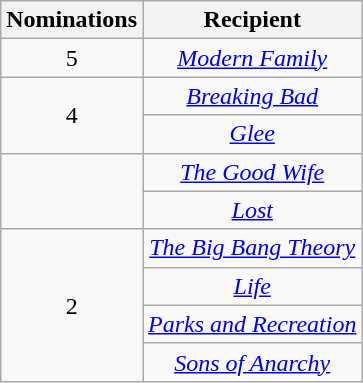<table class="wikitable sortable" style="text-align: center">
<tr>
<th scope="col" style="width:55px;">Nominations</th>
<th scope="col" style="text-align:center;">Recipient</th>
</tr>
<tr>
<td rowspan=1 style="text-align:center">5</td>
<td><em><a href='#'>Modern Family</a></em></td>
</tr>
<tr>
<td rowspan=2 style="text-align:center">4</td>
<td><em><a href='#'>Breaking Bad</a></em></td>
</tr>
<tr>
<td><em><a href='#'>Glee</a></em></td>
</tr>
<tr>
<td rowspan="2"></td>
<td><em><a href='#'>The Good Wife</a></em></td>
</tr>
<tr>
<td><em><a href='#'>Lost</a></em></td>
</tr>
<tr>
<td rowspan="4" style="text-align:center">2</td>
<td><em><a href='#'>The Big Bang Theory</a></em></td>
</tr>
<tr>
<td><em><a href='#'>Life</a></em></td>
</tr>
<tr>
<td><em><a href='#'>Parks and Recreation</a></em></td>
</tr>
<tr>
<td><em><a href='#'>Sons of Anarchy</a></em></td>
</tr>
</table>
